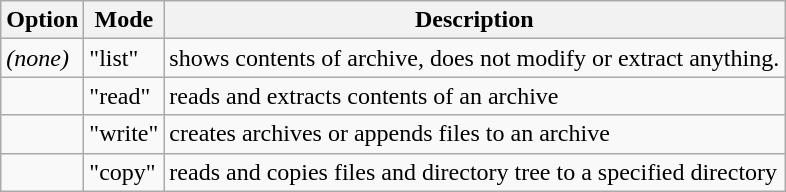<table class="wikitable">
<tr>
<th>Option</th>
<th>Mode</th>
<th>Description</th>
</tr>
<tr>
<td><em>(none)</em></td>
<td>"list"</td>
<td>shows contents of archive, does not modify or extract anything.</td>
</tr>
<tr>
<td></td>
<td>"read"</td>
<td>reads and extracts contents of an archive</td>
</tr>
<tr>
<td></td>
<td>"write"</td>
<td>creates archives or appends files to an archive</td>
</tr>
<tr>
<td></td>
<td>"copy"</td>
<td>reads and copies files and directory tree to a specified directory</td>
</tr>
</table>
